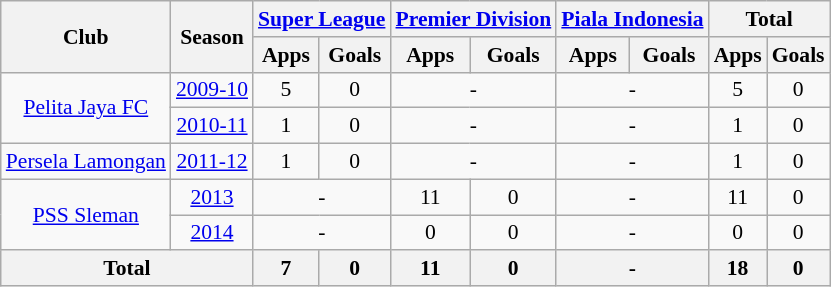<table class="wikitable" style="font-size:90%; text-align:center;">
<tr>
<th rowspan="2">Club</th>
<th rowspan="2">Season</th>
<th colspan="2"><a href='#'>Super League</a></th>
<th colspan="2"><a href='#'>Premier Division</a></th>
<th colspan="2"><a href='#'>Piala Indonesia</a></th>
<th colspan="2">Total</th>
</tr>
<tr>
<th>Apps</th>
<th>Goals</th>
<th>Apps</th>
<th>Goals</th>
<th>Apps</th>
<th>Goals</th>
<th>Apps</th>
<th>Goals</th>
</tr>
<tr>
<td rowspan="2"><a href='#'>Pelita Jaya FC</a></td>
<td><a href='#'>2009-10</a></td>
<td>5</td>
<td>0</td>
<td colspan="2">-</td>
<td colspan="2">-</td>
<td>5</td>
<td>0</td>
</tr>
<tr>
<td><a href='#'>2010-11</a></td>
<td>1</td>
<td>0</td>
<td colspan="2">-</td>
<td colspan="2">-</td>
<td>1</td>
<td>0</td>
</tr>
<tr>
<td rowspan="1"><a href='#'>Persela Lamongan</a></td>
<td><a href='#'>2011-12</a></td>
<td>1</td>
<td>0</td>
<td colspan="2">-</td>
<td colspan="2">-</td>
<td>1</td>
<td>0</td>
</tr>
<tr>
<td rowspan="2"><a href='#'>PSS Sleman</a></td>
<td><a href='#'>2013</a></td>
<td colspan="2">-</td>
<td>11</td>
<td>0</td>
<td colspan="2">-</td>
<td>11</td>
<td>0</td>
</tr>
<tr>
<td><a href='#'>2014</a></td>
<td colspan="2">-</td>
<td>0</td>
<td>0</td>
<td colspan="2">-</td>
<td>0</td>
<td>0</td>
</tr>
<tr>
<th colspan="2">Total</th>
<th>7</th>
<th>0</th>
<th>11</th>
<th>0</th>
<th colspan="2">-</th>
<th>18</th>
<th>0</th>
</tr>
</table>
